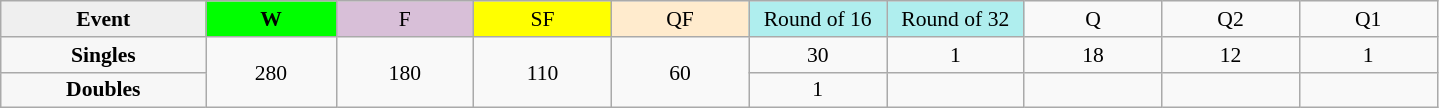<table class=wikitable style=font-size:90%;text-align:center>
<tr>
<td style="width:130px; background:#efefef;"><strong>Event</strong></td>
<td style="width:80px; background:lime;"><strong>W</strong></td>
<td style="width:85px; background:thistle;">F</td>
<td style="width:85px; background:#ff0;">SF</td>
<td style="width:85px; background:#ffebcd;">QF</td>
<td style="width:85px; background:#afeeee;">Round of 16</td>
<td style="width:85px; background:#afeeee;">Round of 32</td>
<td width=85>Q</td>
<td width=85>Q2</td>
<td width=85>Q1</td>
</tr>
<tr>
<th style="background:#f7f7f7;">Singles</th>
<td rowspan=2>280</td>
<td rowspan=2>180</td>
<td rowspan=2>110</td>
<td rowspan=2>60</td>
<td>30</td>
<td>1</td>
<td>18</td>
<td>12</td>
<td>1</td>
</tr>
<tr>
<th style="background:#f7f7f7;">Doubles</th>
<td>1</td>
<td></td>
<td></td>
<td></td>
<td></td>
</tr>
</table>
